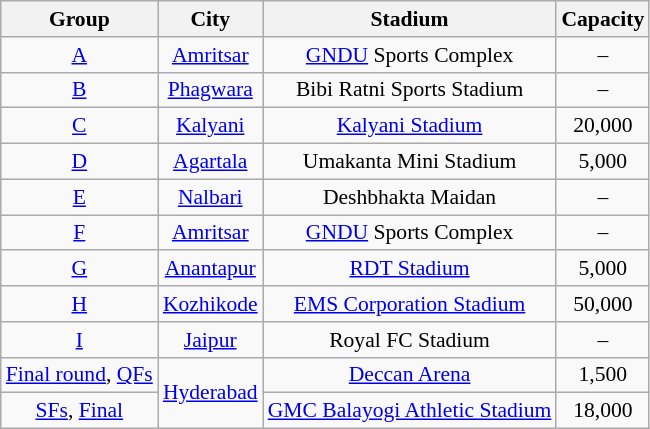<table class="wikitable sortable" style="text-align: center; font-size:90%">
<tr>
<th>Group</th>
<th class="unsortable">City</th>
<th>Stadium</th>
<th>Capacity</th>
</tr>
<tr>
<td><a href='#'>A</a></td>
<td><a href='#'>Amritsar</a></td>
<td><a href='#'>GNDU</a> Sports Complex</td>
<td>–</td>
</tr>
<tr>
<td><a href='#'>B</a></td>
<td><a href='#'>Phagwara</a></td>
<td>Bibi Ratni Sports Stadium</td>
<td>–</td>
</tr>
<tr>
<td><a href='#'>C</a></td>
<td><a href='#'>Kalyani</a></td>
<td><a href='#'>Kalyani Stadium</a></td>
<td>20,000</td>
</tr>
<tr>
<td><a href='#'>D</a></td>
<td><a href='#'>Agartala</a></td>
<td>Umakanta Mini Stadium</td>
<td>5,000</td>
</tr>
<tr>
<td><a href='#'>E</a></td>
<td><a href='#'>Nalbari</a></td>
<td>Deshbhakta Maidan</td>
<td>–</td>
</tr>
<tr>
<td><a href='#'>F</a></td>
<td><a href='#'>Amritsar</a></td>
<td><a href='#'>GNDU</a> Sports Complex</td>
<td>–</td>
</tr>
<tr>
<td><a href='#'>G</a></td>
<td><a href='#'>Anantapur</a></td>
<td><a href='#'>RDT Stadium</a></td>
<td>5,000</td>
</tr>
<tr>
<td><a href='#'>H</a></td>
<td><a href='#'>Kozhikode</a></td>
<td><a href='#'>EMS Corporation Stadium</a></td>
<td>50,000</td>
</tr>
<tr>
<td><a href='#'>I</a></td>
<td><a href='#'>Jaipur</a></td>
<td>Royal FC Stadium</td>
<td>–</td>
</tr>
<tr>
<td><a href='#'>Final round</a>, <a href='#'>QFs</a></td>
<td rowspan="2"><a href='#'>Hyderabad</a></td>
<td><a href='#'>Deccan Arena</a></td>
<td>1,500</td>
</tr>
<tr>
<td><a href='#'>SFs</a>, <a href='#'>Final</a></td>
<td><a href='#'>GMC Balayogi Athletic Stadium</a></td>
<td>18,000</td>
</tr>
</table>
